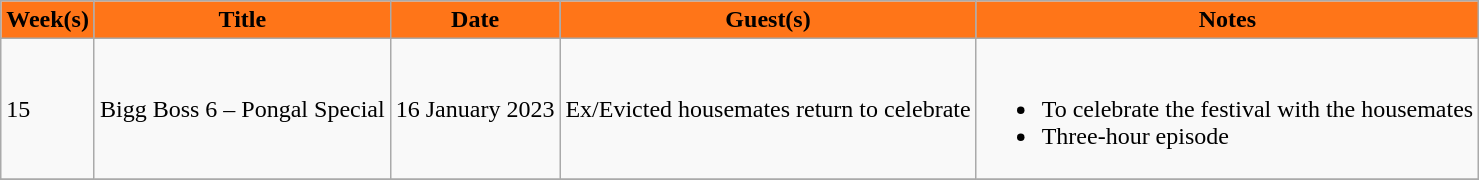<table class="wikitable">
<tr>
<th style="background:#FF7518; color:black; ">Week(s)</th>
<th style="background:#FF7518; color:black; ">Title</th>
<th style="background:#FF7518; color:black; ">Date</th>
<th style="background:#FF7518; color:black; ">Guest(s)</th>
<th style="background:#FF7518; color:black; ">Notes</th>
</tr>
<tr>
<td>15</td>
<td>Bigg Boss 6 – Pongal Special</td>
<td>16 January 2023</td>
<td>Ex/Evicted housemates return to celebrate</td>
<td><br><ul><li>To celebrate the festival with the housemates</li><li>Three-hour episode</li></ul></td>
</tr>
<tr>
</tr>
</table>
